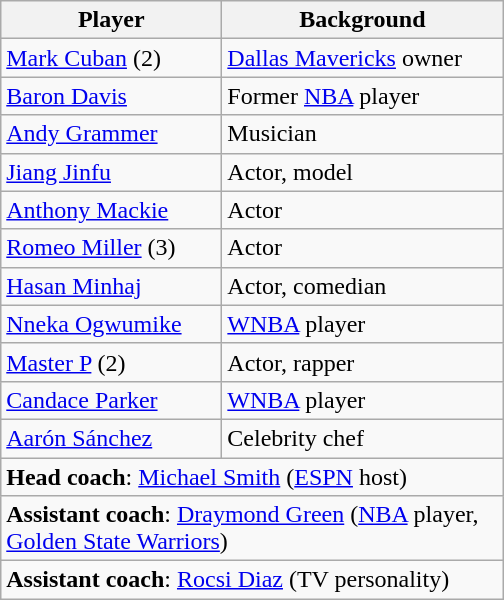<table class="wikitable">
<tr>
<th width=140>Player</th>
<th width=180>Background</th>
</tr>
<tr>
<td><a href='#'>Mark Cuban</a> (2)</td>
<td><a href='#'>Dallas Mavericks</a> owner</td>
</tr>
<tr>
<td><a href='#'>Baron Davis</a></td>
<td>Former <a href='#'>NBA</a> player</td>
</tr>
<tr>
<td><a href='#'>Andy Grammer</a></td>
<td>Musician</td>
</tr>
<tr>
<td><a href='#'>Jiang Jinfu</a></td>
<td>Actor, model</td>
</tr>
<tr>
<td><a href='#'>Anthony Mackie</a></td>
<td>Actor</td>
</tr>
<tr>
<td><a href='#'>Romeo Miller</a> (3)</td>
<td>Actor</td>
</tr>
<tr>
<td><a href='#'>Hasan Minhaj</a></td>
<td>Actor, comedian</td>
</tr>
<tr>
<td><a href='#'>Nneka Ogwumike</a></td>
<td><a href='#'>WNBA</a> player</td>
</tr>
<tr>
<td><a href='#'>Master P</a> (2)</td>
<td>Actor, rapper</td>
</tr>
<tr>
<td><a href='#'>Candace Parker</a></td>
<td><a href='#'>WNBA</a> player</td>
</tr>
<tr>
<td><a href='#'>Aarón Sánchez</a></td>
<td>Celebrity chef</td>
</tr>
<tr>
<td colspan="3"><strong>Head coach</strong>: <a href='#'>Michael Smith</a> (<a href='#'>ESPN</a> host)</td>
</tr>
<tr>
<td colspan="3"><strong>Assistant coach</strong>: <a href='#'>Draymond Green</a> (<a href='#'>NBA</a> player, <a href='#'>Golden State Warriors</a>)</td>
</tr>
<tr>
<td colspan="3"><strong>Assistant coach</strong>: <a href='#'>Rocsi Diaz</a> (TV personality)</td>
</tr>
</table>
